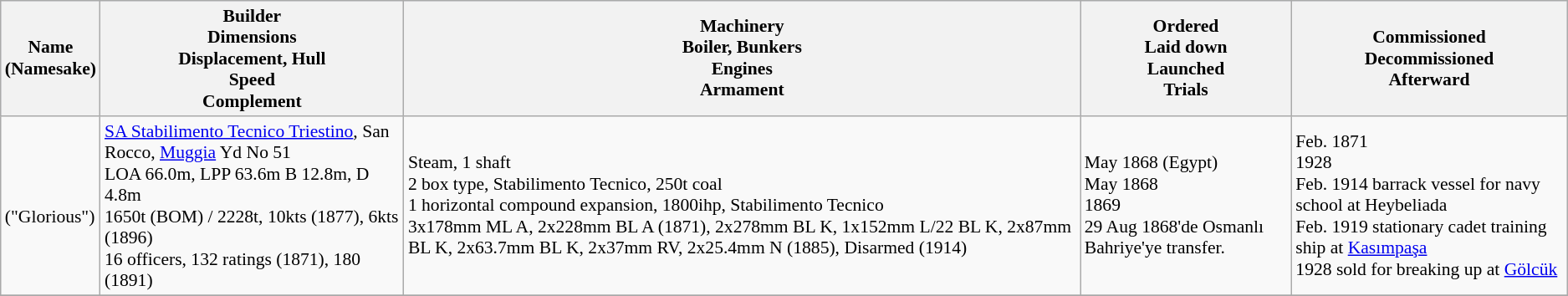<table class="wikitable" style="font-size:90%;">
<tr bgcolor="#e6e9ff">
<th>Name<br>(Namesake)</th>
<th>Builder<br>Dimensions<br>Displacement, Hull<br>Speed<br>Complement</th>
<th>Machinery<br>Boiler, Bunkers<br>Engines<br>Armament</th>
<th>Ordered<br>Laid down<br>Launched<br>Trials</th>
<th>Commissioned<br>Decommissioned<br>Afterward</th>
</tr>
<tr ---->
<td><br>("Glorious")</td>
<td> <a href='#'>SA Stabilimento Tecnico Triestino</a>, San Rocco, <a href='#'>Muggia</a> Yd No 51<br>LOA 66.0m, LPP 63.6m B 12.8m, D 4.8m<br>1650t (BOM) / 2228t, 10kts (1877), 6kts (1896)<br>16 officers, 132 ratings (1871), 180 (1891)</td>
<td>Steam, 1 shaft<br>2 box type, Stabilimento Tecnico, 250t coal<br>1 horizontal compound expansion, 1800ihp, Stabilimento Tecnico<br>3x178mm ML A, 2x228mm BL A (1871), 2x278mm BL K, 1x152mm L/22 BL K, 2x87mm BL K, 2x63.7mm BL K, 2x37mm RV, 2x25.4mm N (1885), Disarmed (1914)</td>
<td>May 1868 (Egypt)<br>May 1868<br>1869<br>29 Aug 1868'de Osmanlı Bahriye'ye transfer.</td>
<td>Feb. 1871<br>1928<br>Feb. 1914 barrack vessel for navy school at Heybeliada<br>Feb. 1919 stationary cadet training ship at <a href='#'>Kasımpaşa</a><br>1928 sold for breaking up at <a href='#'>Gölcük</a></td>
</tr>
<tr ---->
</tr>
</table>
